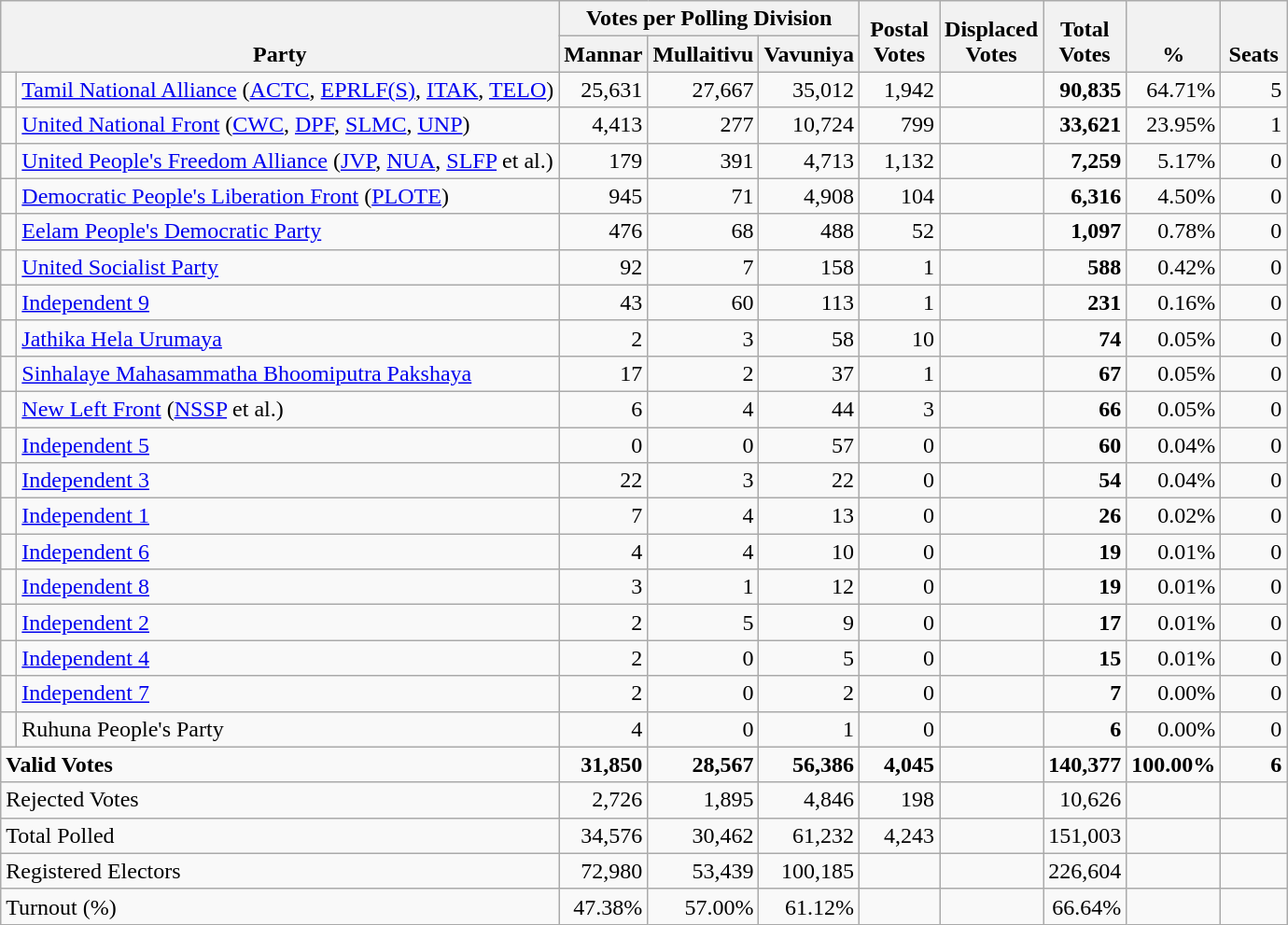<table class="wikitable" border="1" style="text-align:right;">
<tr>
<th align=left valign=bottom rowspan=2 colspan=2>Party</th>
<th colspan=3>Votes per Polling Division</th>
<th align=center valign=bottom rowspan=2 width="50">Postal<br>Votes</th>
<th align=center valign=bottom rowspan=2 width="50">Displaced<br>Votes</th>
<th align=center valign=bottom rowspan=2 width="50">Total Votes</th>
<th align=center valign=bottom rowspan=2 width="50">%</th>
<th align=center valign=bottom rowspan=2 width="40">Seats</th>
</tr>
<tr>
<th align=center valign=bottom width="50">Mannar</th>
<th align=center valign=bottom width="50">Mullaitivu</th>
<th align=center valign=bottom width="50">Vavuniya</th>
</tr>
<tr>
<td bgcolor=> </td>
<td align=left><a href='#'>Tamil National Alliance</a> (<a href='#'>ACTC</a>, <a href='#'>EPRLF(S)</a>, <a href='#'>ITAK</a>, <a href='#'>TELO</a>)</td>
<td>25,631</td>
<td>27,667</td>
<td>35,012</td>
<td>1,942</td>
<td></td>
<td><strong>90,835</strong></td>
<td>64.71%</td>
<td>5</td>
</tr>
<tr>
<td bgcolor=> </td>
<td align=left><a href='#'>United National Front</a> (<a href='#'>CWC</a>, <a href='#'>DPF</a>, <a href='#'>SLMC</a>, <a href='#'>UNP</a>)</td>
<td>4,413</td>
<td>277</td>
<td>10,724</td>
<td>799</td>
<td></td>
<td><strong>33,621</strong></td>
<td>23.95%</td>
<td>1</td>
</tr>
<tr>
<td bgcolor=> </td>
<td align=left><a href='#'>United People's Freedom Alliance</a> (<a href='#'>JVP</a>, <a href='#'>NUA</a>, <a href='#'>SLFP</a> et al.)</td>
<td>179</td>
<td>391</td>
<td>4,713</td>
<td>1,132</td>
<td></td>
<td><strong>7,259</strong></td>
<td>5.17%</td>
<td>0</td>
</tr>
<tr>
<td bgcolor=> </td>
<td align=left><a href='#'>Democratic People's Liberation Front</a> (<a href='#'>PLOTE</a>)</td>
<td>945</td>
<td>71</td>
<td>4,908</td>
<td>104</td>
<td></td>
<td><strong>6,316</strong></td>
<td>4.50%</td>
<td>0</td>
</tr>
<tr>
<td bgcolor=> </td>
<td align=left><a href='#'>Eelam People's Democratic Party</a></td>
<td>476</td>
<td>68</td>
<td>488</td>
<td>52</td>
<td></td>
<td><strong>1,097</strong></td>
<td>0.78%</td>
<td>0</td>
</tr>
<tr>
<td bgcolor=> </td>
<td align=left><a href='#'>United Socialist Party</a></td>
<td>92</td>
<td>7</td>
<td>158</td>
<td>1</td>
<td></td>
<td><strong>588</strong></td>
<td>0.42%</td>
<td>0</td>
</tr>
<tr>
<td bgcolor=> </td>
<td align=left><a href='#'>Independent 9</a></td>
<td>43</td>
<td>60</td>
<td>113</td>
<td>1</td>
<td></td>
<td><strong>231</strong></td>
<td>0.16%</td>
<td>0</td>
</tr>
<tr>
<td bgcolor=> </td>
<td align=left><a href='#'>Jathika Hela Urumaya</a></td>
<td>2</td>
<td>3</td>
<td>58</td>
<td>10</td>
<td></td>
<td><strong>74</strong></td>
<td>0.05%</td>
<td>0</td>
</tr>
<tr>
<td bgcolor=> </td>
<td align=left><a href='#'>Sinhalaye Mahasammatha Bhoomiputra Pakshaya</a></td>
<td>17</td>
<td>2</td>
<td>37</td>
<td>1</td>
<td></td>
<td><strong>67</strong></td>
<td>0.05%</td>
<td>0</td>
</tr>
<tr>
<td bgcolor=> </td>
<td align=left><a href='#'>New Left Front</a> (<a href='#'>NSSP</a> et al.)</td>
<td>6</td>
<td>4</td>
<td>44</td>
<td>3</td>
<td></td>
<td><strong>66</strong></td>
<td>0.05%</td>
<td>0</td>
</tr>
<tr>
<td bgcolor=> </td>
<td align=left><a href='#'>Independent 5</a></td>
<td>0</td>
<td>0</td>
<td>57</td>
<td>0</td>
<td></td>
<td><strong>60</strong></td>
<td>0.04%</td>
<td>0</td>
</tr>
<tr>
<td bgcolor=> </td>
<td align=left><a href='#'>Independent 3</a></td>
<td>22</td>
<td>3</td>
<td>22</td>
<td>0</td>
<td></td>
<td><strong>54</strong></td>
<td>0.04%</td>
<td>0</td>
</tr>
<tr>
<td bgcolor=> </td>
<td align=left><a href='#'>Independent 1</a></td>
<td>7</td>
<td>4</td>
<td>13</td>
<td>0</td>
<td></td>
<td><strong>26</strong></td>
<td>0.02%</td>
<td>0</td>
</tr>
<tr>
<td bgcolor=> </td>
<td align=left><a href='#'>Independent 6</a></td>
<td>4</td>
<td>4</td>
<td>10</td>
<td>0</td>
<td></td>
<td><strong>19</strong></td>
<td>0.01%</td>
<td>0</td>
</tr>
<tr>
<td bgcolor=> </td>
<td align=left><a href='#'>Independent 8</a></td>
<td>3</td>
<td>1</td>
<td>12</td>
<td>0</td>
<td></td>
<td><strong>19</strong></td>
<td>0.01%</td>
<td>0</td>
</tr>
<tr>
<td bgcolor=> </td>
<td align=left><a href='#'>Independent 2</a></td>
<td>2</td>
<td>5</td>
<td>9</td>
<td>0</td>
<td></td>
<td><strong>17</strong></td>
<td>0.01%</td>
<td>0</td>
</tr>
<tr>
<td bgcolor=> </td>
<td align=left><a href='#'>Independent 4</a></td>
<td>2</td>
<td>0</td>
<td>5</td>
<td>0</td>
<td></td>
<td><strong>15</strong></td>
<td>0.01%</td>
<td>0</td>
</tr>
<tr>
<td bgcolor=> </td>
<td align=left><a href='#'>Independent 7</a></td>
<td>2</td>
<td>0</td>
<td>2</td>
<td>0</td>
<td></td>
<td><strong>7</strong></td>
<td>0.00%</td>
<td>0</td>
</tr>
<tr>
<td></td>
<td align=left>Ruhuna People's Party</td>
<td>4</td>
<td>0</td>
<td>1</td>
<td>0</td>
<td></td>
<td><strong>6</strong></td>
<td>0.00%</td>
<td>0</td>
</tr>
<tr>
<td align=left colspan=2><strong>Valid Votes</strong></td>
<td><strong>31,850</strong></td>
<td><strong>28,567</strong></td>
<td><strong>56,386</strong></td>
<td><strong>4,045</strong></td>
<td></td>
<td><strong>140,377</strong></td>
<td><strong>100.00%</strong></td>
<td><strong>6</strong></td>
</tr>
<tr>
<td align=left colspan=2>Rejected Votes</td>
<td>2,726</td>
<td>1,895</td>
<td>4,846</td>
<td>198</td>
<td></td>
<td>10,626</td>
<td></td>
<td></td>
</tr>
<tr>
<td align=left colspan=2>Total Polled</td>
<td>34,576</td>
<td>30,462</td>
<td>61,232</td>
<td>4,243</td>
<td></td>
<td>151,003</td>
<td></td>
<td></td>
</tr>
<tr>
<td align=left colspan=2>Registered Electors</td>
<td>72,980</td>
<td>53,439</td>
<td>100,185</td>
<td></td>
<td></td>
<td>226,604</td>
<td></td>
<td></td>
</tr>
<tr>
<td align=left colspan=2>Turnout (%)</td>
<td>47.38%</td>
<td>57.00%</td>
<td>61.12%</td>
<td></td>
<td></td>
<td>66.64%</td>
<td></td>
<td></td>
</tr>
</table>
